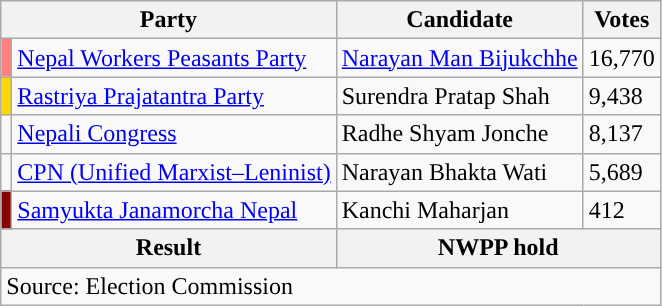<table class="wikitable">
<tr>
<th colspan="2">Party</th>
<th>Candidate</th>
<th>Votes</th>
</tr>
<tr>
<td style="background-color:#FF8080"></td>
<td><a href='#'>Nepal Workers Peasants Party</a></td>
<td><a href='#'>Narayan Man Bijukchhe</a></td>
<td>16,770</td>
</tr>
<tr>
<td style="background-color:gold"></td>
<td><a href='#'>Rastriya Prajatantra Party</a></td>
<td>Surendra Pratap Shah</td>
<td>9,438</td>
</tr>
<tr>
<td style="background-color:"></td>
<td><a href='#'>Nepali Congress</a></td>
<td>Radhe Shyam Jonche</td>
<td>8,137</td>
</tr>
<tr>
<td style="background-color:"></td>
<td><a href='#'>CPN (Unified Marxist–Leninist)</a></td>
<td>Narayan Bhakta Wati</td>
<td>5,689</td>
</tr>
<tr>
<td style="background-color:darkred"></td>
<td><a href='#'>Samyukta Janamorcha Nepal</a></td>
<td>Kanchi Maharjan</td>
<td>412</td>
</tr>
<tr>
<th colspan="2">Result</th>
<th colspan="2">NWPP hold</th>
</tr>
<tr>
<td colspan="4">Source: Election Commission</td>
</tr>
</table>
